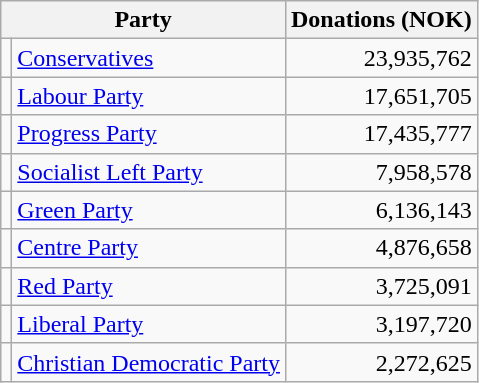<table class="wikitable">
<tr>
<th colspan="2">Party</th>
<th style="vertical-align:top;">Donations (NOK)</th>
</tr>
<tr>
<td></td>
<td><a href='#'>Conservatives</a></td>
<td style="text-align:right;" >23,935,762</td>
</tr>
<tr>
<td></td>
<td><a href='#'>Labour Party</a></td>
<td style="text-align:right;">17,651,705</td>
</tr>
<tr>
<td></td>
<td><a href='#'>Progress Party</a></td>
<td style="text-align:right;">17,435,777</td>
</tr>
<tr>
<td></td>
<td><a href='#'>Socialist Left Party</a></td>
<td style="text-align:right;">7,958,578</td>
</tr>
<tr>
<td></td>
<td><a href='#'>Green Party</a></td>
<td style="text-align:right;">6,136,143</td>
</tr>
<tr>
<td></td>
<td><a href='#'>Centre Party</a></td>
<td style="text-align:right;">4,876,658</td>
</tr>
<tr>
<td></td>
<td><a href='#'>Red Party</a></td>
<td style="text-align:right;">3,725,091</td>
</tr>
<tr>
<td></td>
<td><a href='#'>Liberal Party</a></td>
<td style="text-align:right;">3,197,720</td>
</tr>
<tr>
<td></td>
<td><a href='#'>Christian Democratic Party</a></td>
<td style="text-align:right;">2,272,625</td>
</tr>
</table>
